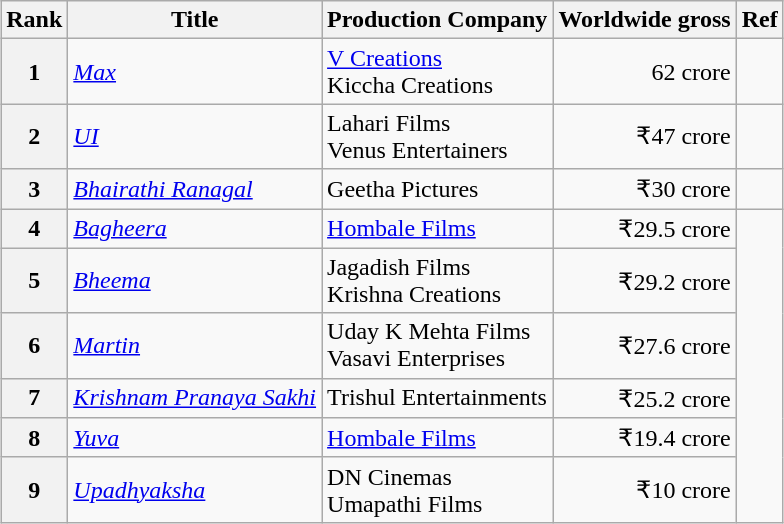<table class="wikitable sortable" style="margin:auto; margin:auto;">
<tr>
<th>Rank</th>
<th>Title</th>
<th>Production Company</th>
<th>Worldwide gross</th>
<th>Ref</th>
</tr>
<tr>
<th>1</th>
<td><em><a href='#'>Max</a></em></td>
<td><a href='#'>V Creations</a> <br> Kiccha Creations</td>
<td align="right">62 crore</td>
<td></td>
</tr>
<tr>
<th>2</th>
<td><em><a href='#'>UI</a></em></td>
<td>Lahari Films <br> Venus Entertainers</td>
<td align="right">₹47 crore</td>
<td></td>
</tr>
<tr>
<th>3</th>
<td><em><a href='#'>Bhairathi Ranagal</a></em></td>
<td>Geetha Pictures</td>
<td align="right">₹30 crore</td>
<td></td>
</tr>
<tr>
<th>4</th>
<td><em><a href='#'>Bagheera</a></em></td>
<td><a href='#'>Hombale Films</a></td>
<td align="right">₹29.5 crore</td>
<td rowspan="6"></td>
</tr>
<tr>
<th>5</th>
<td><em><a href='#'>Bheema</a></em></td>
<td>Jagadish Films <br> Krishna Creations</td>
<td align="right">₹29.2 crore</td>
</tr>
<tr>
<th>6</th>
<td><em><a href='#'>Martin</a></em></td>
<td>Uday K Mehta Films <br> Vasavi Enterprises</td>
<td align="right">₹27.6 crore</td>
</tr>
<tr>
<th>7</th>
<td><em><a href='#'>Krishnam Pranaya Sakhi</a></em></td>
<td>Trishul Entertainments</td>
<td align="right">₹25.2 crore</td>
</tr>
<tr>
<th>8</th>
<td><em><a href='#'>Yuva</a></em></td>
<td><a href='#'>Hombale Films</a></td>
<td align="right">₹19.4 crore</td>
</tr>
<tr>
<th>9</th>
<td><em><a href='#'>Upadhyaksha</a></em></td>
<td>DN Cinemas<br>Umapathi Films</td>
<td align="right">₹10 crore</td>
</tr>
</table>
